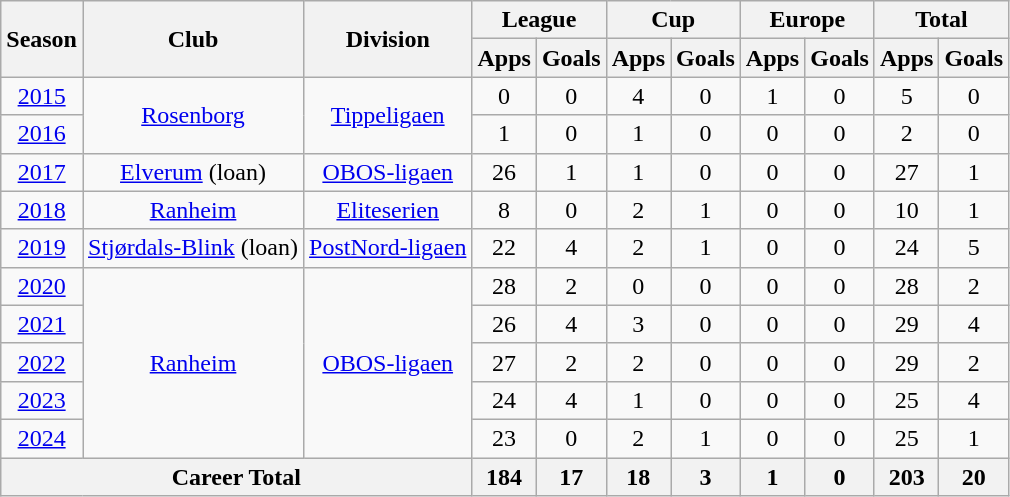<table class="wikitable" style="text-align: center;">
<tr>
<th rowspan="2">Season</th>
<th rowspan="2">Club</th>
<th rowspan="2">Division</th>
<th colspan="2">League</th>
<th colspan="2">Cup</th>
<th colspan="2">Europe</th>
<th colspan="2">Total</th>
</tr>
<tr>
<th>Apps</th>
<th>Goals</th>
<th>Apps</th>
<th>Goals</th>
<th>Apps</th>
<th>Goals</th>
<th>Apps</th>
<th>Goals</th>
</tr>
<tr>
<td><a href='#'>2015</a></td>
<td rowspan="2"><a href='#'>Rosenborg</a></td>
<td rowspan="2"><a href='#'>Tippeligaen</a></td>
<td>0</td>
<td>0</td>
<td>4</td>
<td>0</td>
<td>1</td>
<td>0</td>
<td>5</td>
<td>0</td>
</tr>
<tr>
<td><a href='#'>2016</a></td>
<td>1</td>
<td>0</td>
<td>1</td>
<td>0</td>
<td>0</td>
<td>0</td>
<td>2</td>
<td>0</td>
</tr>
<tr>
<td><a href='#'>2017</a></td>
<td rowspan="1"><a href='#'>Elverum</a> (loan)</td>
<td rowspan="1"><a href='#'>OBOS-ligaen</a></td>
<td>26</td>
<td>1</td>
<td>1</td>
<td>0</td>
<td>0</td>
<td>0</td>
<td>27</td>
<td>1</td>
</tr>
<tr>
<td><a href='#'>2018</a></td>
<td rowspan="1"><a href='#'>Ranheim</a></td>
<td rowspan="1"><a href='#'>Eliteserien</a></td>
<td>8</td>
<td>0</td>
<td>2</td>
<td>1</td>
<td>0</td>
<td>0</td>
<td>10</td>
<td>1</td>
</tr>
<tr>
<td><a href='#'>2019</a></td>
<td rowspan="1"><a href='#'>Stjørdals-Blink</a> (loan)</td>
<td rowspan="1"><a href='#'>PostNord-ligaen</a></td>
<td>22</td>
<td>4</td>
<td>2</td>
<td>1</td>
<td>0</td>
<td>0</td>
<td>24</td>
<td>5</td>
</tr>
<tr>
<td><a href='#'>2020</a></td>
<td rowspan="5"><a href='#'>Ranheim</a></td>
<td rowspan="5"><a href='#'>OBOS-ligaen</a></td>
<td>28</td>
<td>2</td>
<td>0</td>
<td>0</td>
<td>0</td>
<td>0</td>
<td>28</td>
<td>2</td>
</tr>
<tr>
<td><a href='#'>2021</a></td>
<td>26</td>
<td>4</td>
<td>3</td>
<td>0</td>
<td>0</td>
<td>0</td>
<td>29</td>
<td>4</td>
</tr>
<tr>
<td><a href='#'>2022</a></td>
<td>27</td>
<td>2</td>
<td>2</td>
<td>0</td>
<td>0</td>
<td>0</td>
<td>29</td>
<td>2</td>
</tr>
<tr>
<td><a href='#'>2023</a></td>
<td>24</td>
<td>4</td>
<td>1</td>
<td>0</td>
<td>0</td>
<td>0</td>
<td>25</td>
<td>4</td>
</tr>
<tr>
<td><a href='#'>2024</a></td>
<td>23</td>
<td>0</td>
<td>2</td>
<td>1</td>
<td>0</td>
<td>0</td>
<td>25</td>
<td>1</td>
</tr>
<tr>
<th colspan="3">Career Total</th>
<th>184</th>
<th>17</th>
<th>18</th>
<th>3</th>
<th>1</th>
<th>0</th>
<th>203</th>
<th>20</th>
</tr>
</table>
